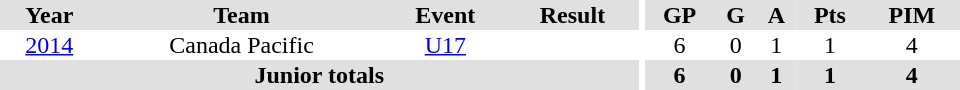<table border="0" cellpadding="1" cellspacing="0" ID="Table3" style="text-align:center; width:40em">
<tr ALIGN="center" bgcolor="#e0e0e0">
<th>Year</th>
<th>Team</th>
<th>Event</th>
<th>Result</th>
<th rowspan="99" bgcolor="#ffffff"></th>
<th>GP</th>
<th>G</th>
<th>A</th>
<th>Pts</th>
<th>PIM</th>
</tr>
<tr>
<td><a href='#'>2014</a></td>
<td>Canada Pacific</td>
<td><a href='#'>U17</a></td>
<td></td>
<td>6</td>
<td>0</td>
<td>1</td>
<td>1</td>
<td>4</td>
</tr>
<tr bgcolor="#e0e0e0">
<th colspan="4">Junior totals</th>
<th>6</th>
<th>0</th>
<th>1</th>
<th>1</th>
<th>4</th>
</tr>
</table>
